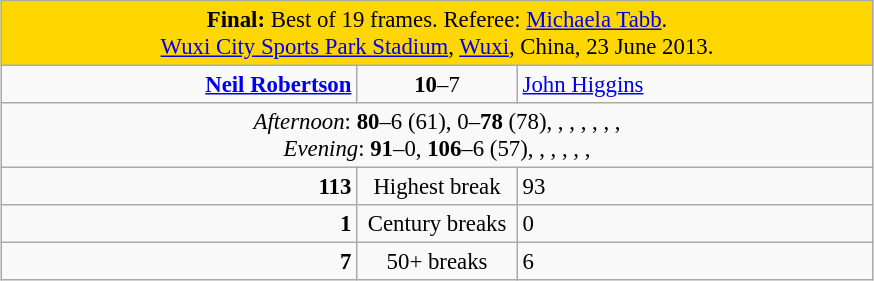<table class="wikitable" style="font-size: 95%; margin: 1em auto 1em auto;">
<tr>
<td colspan="3" align="center" bgcolor="#ffd700"><strong>Final:</strong> Best of 19 frames. Referee: <a href='#'>Michaela Tabb</a>. <br><a href='#'>Wuxi City Sports Park Stadium</a>, <a href='#'>Wuxi</a>, China, 23 June 2013.</td>
</tr>
<tr>
<td width="230" align="right"><strong><a href='#'>Neil Robertson</a></strong> <br></td>
<td width="100" align="center"><strong>10</strong>–7</td>
<td width="230"><a href='#'>John Higgins</a> <br></td>
</tr>
<tr>
<td colspan="3" align="center" style="font-size: 100%"><em>Afternoon</em>: <strong>80</strong>–6 (61), 0–<strong>78</strong> (78), , , , , , , <br><em>Evening</em>: <strong>91</strong>–0, <strong>106</strong>–6 (57), , , , , , </td>
</tr>
<tr>
<td align="right"><strong>113</strong></td>
<td align="center">Highest break</td>
<td>93</td>
</tr>
<tr>
<td align="right"><strong>1</strong></td>
<td align="center">Century breaks</td>
<td>0</td>
</tr>
<tr>
<td align="right"><strong>7</strong></td>
<td align="center">50+ breaks</td>
<td>6</td>
</tr>
</table>
